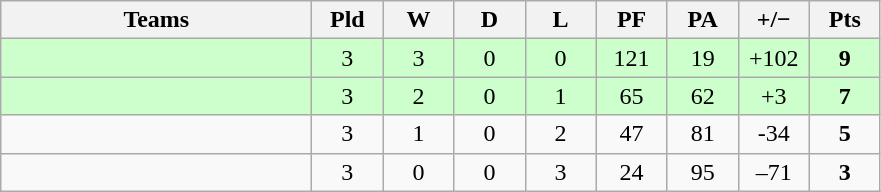<table class="wikitable" style="text-align: center;">
<tr>
<th width="200">Teams</th>
<th width="40">Pld</th>
<th width="40">W</th>
<th width="40">D</th>
<th width="40">L</th>
<th width="40">PF</th>
<th width="40">PA</th>
<th width="40">+/−</th>
<th width="40">Pts</th>
</tr>
<tr bgcolor=ccffcc>
<td align=left></td>
<td>3</td>
<td>3</td>
<td>0</td>
<td>0</td>
<td>121</td>
<td>19</td>
<td>+102</td>
<td><strong>9</strong></td>
</tr>
<tr bgcolor=ccffcc>
<td align=left></td>
<td>3</td>
<td>2</td>
<td>0</td>
<td>1</td>
<td>65</td>
<td>62</td>
<td>+3</td>
<td><strong>7</strong></td>
</tr>
<tr>
<td align=left></td>
<td>3</td>
<td>1</td>
<td>0</td>
<td>2</td>
<td>47</td>
<td>81</td>
<td>-34</td>
<td><strong>5</strong></td>
</tr>
<tr>
<td align=left></td>
<td>3</td>
<td>0</td>
<td>0</td>
<td>3</td>
<td>24</td>
<td>95</td>
<td>–71</td>
<td><strong>3</strong></td>
</tr>
</table>
